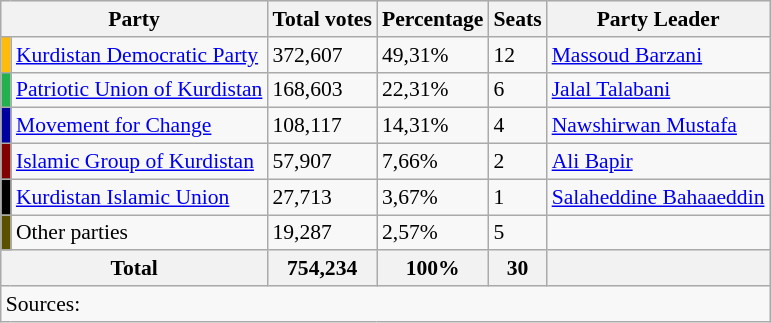<table class="wikitable sortable" style="border:1px solid #8888aa; background-color:#f8f8f8; padding:0px; font-size:90%;">
<tr style="background-color:#E9E9E9">
<th colspan=2>Party</th>
<th>Total votes</th>
<th>Percentage</th>
<th>Seats</th>
<th>Party Leader</th>
</tr>
<tr>
<td bgcolor="#FFBB0A"></td>
<td><a href='#'>Kurdistan Democratic Party</a></td>
<td>372,607</td>
<td>49,31%</td>
<td>12</td>
<td><a href='#'>Massoud Barzani</a></td>
</tr>
<tr>
<td bgcolor="#22B14C"></td>
<td><a href='#'>Patriotic Union of Kurdistan</a></td>
<td>168,603</td>
<td>22,31%</td>
<td>6</td>
<td><a href='#'>Jalal Talabani</a></td>
</tr>
<tr>
<td bgcolor="#00009F"></td>
<td><a href='#'>Movement for Change</a></td>
<td>108,117</td>
<td>14,31%</td>
<td>4</td>
<td><a href='#'>Nawshirwan Mustafa</a></td>
</tr>
<tr>
<td bgcolor="#810100"></td>
<td><a href='#'>Islamic Group of Kurdistan</a></td>
<td>57,907</td>
<td>7,66%</td>
<td>2</td>
<td><a href='#'>Ali Bapir</a></td>
</tr>
<tr>
<td bgcolor="#000000"></td>
<td><a href='#'>Kurdistan Islamic Union</a></td>
<td>27,713</td>
<td>3,67%</td>
<td>1</td>
<td><a href='#'>Salaheddine Bahaaeddin</a></td>
</tr>
<tr>
<td bgcolor="#595000"></td>
<td>Other parties</td>
<td>19,287</td>
<td>2,57%</td>
<td>5</td>
<td></td>
</tr>
<tr>
<th colspan=2><strong>Total</strong></th>
<th><strong>754,234</strong></th>
<th><strong>100%</strong></th>
<th><strong>30</strong></th>
<th></th>
</tr>
<tr>
<td colspan=7 align=left>Sources:</td>
</tr>
</table>
